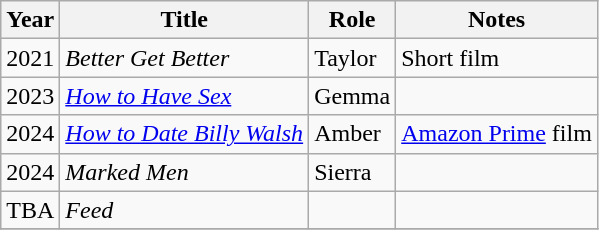<table class="wikitable unsortable">
<tr>
<th>Year</th>
<th>Title</th>
<th>Role</th>
<th>Notes</th>
</tr>
<tr>
<td>2021</td>
<td><em>Better Get Better</em></td>
<td>Taylor</td>
<td>Short film</td>
</tr>
<tr>
<td>2023</td>
<td><em><a href='#'>How to Have Sex</a></em></td>
<td>Gemma</td>
<td></td>
</tr>
<tr>
<td>2024</td>
<td><em><a href='#'>How to Date Billy Walsh</a></em></td>
<td>Amber</td>
<td><a href='#'>Amazon Prime</a> film</td>
</tr>
<tr>
<td>2024</td>
<td><em>Marked Men</em></td>
<td>Sierra</td>
<td></td>
</tr>
<tr>
<td>TBA</td>
<td><em>Feed</em></td>
<td></td>
<td></td>
</tr>
<tr>
</tr>
</table>
